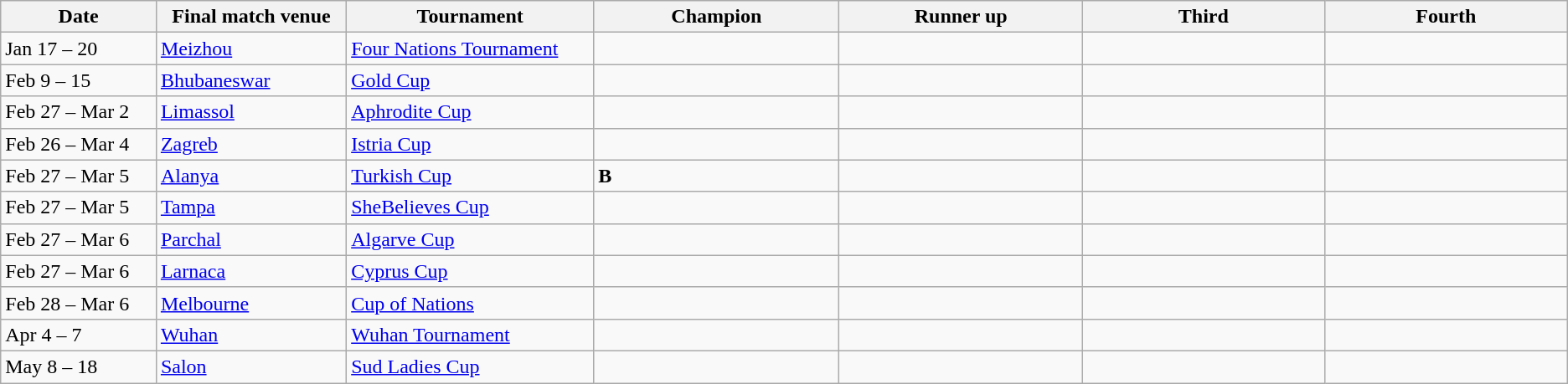<table class="wikitable">
<tr>
<th width=125px>Date</th>
<th width=150px>Final match venue</th>
<th width=200px>Tournament</th>
<th width=200px>Champion</th>
<th width=200px>Runner up</th>
<th width=200px>Third</th>
<th width=200px>Fourth</th>
</tr>
<tr>
<td>Jan 17 – 20</td>
<td> <a href='#'>Meizhou</a></td>
<td><a href='#'>Four Nations Tournament</a></td>
<td><strong></strong></td>
<td></td>
<td></td>
<td></td>
</tr>
<tr>
<td>Feb 9 – 15</td>
<td> <a href='#'>Bhubaneswar</a></td>
<td><a href='#'>Gold Cup</a></td>
<td><strong></strong></td>
<td></td>
<td></td>
<td></td>
</tr>
<tr>
<td>Feb 27 – Mar 2</td>
<td> <a href='#'>Limassol</a></td>
<td><a href='#'>Aphrodite Cup</a></td>
<td><strong></strong></td>
<td></td>
<td></td>
<td></td>
</tr>
<tr>
<td>Feb 26 – Mar 4</td>
<td> <a href='#'>Zagreb</a></td>
<td><a href='#'>Istria Cup</a></td>
<td><strong></strong></td>
<td></td>
<td></td>
<td></td>
</tr>
<tr>
<td>Feb 27 – Mar 5</td>
<td> <a href='#'>Alanya</a></td>
<td><a href='#'>Turkish Cup</a></td>
<td><strong> B</strong></td>
<td></td>
<td></td>
<td></td>
</tr>
<tr>
<td>Feb 27 – Mar 5</td>
<td> <a href='#'>Tampa</a></td>
<td><a href='#'>SheBelieves Cup</a></td>
<td><strong></strong></td>
<td></td>
<td></td>
<td></td>
</tr>
<tr>
<td>Feb 27 – Mar 6</td>
<td> <a href='#'>Parchal</a></td>
<td><a href='#'>Algarve Cup</a></td>
<td><strong></strong></td>
<td></td>
<td></td>
<td></td>
</tr>
<tr>
<td>Feb 27 – Mar 6</td>
<td> <a href='#'>Larnaca</a></td>
<td><a href='#'>Cyprus Cup</a></td>
<td><strong></strong></td>
<td></td>
<td></td>
<td></td>
</tr>
<tr>
<td>Feb 28 – Mar 6</td>
<td> <a href='#'>Melbourne</a></td>
<td><a href='#'>Cup of Nations</a></td>
<td><strong></strong></td>
<td></td>
<td></td>
<td></td>
</tr>
<tr>
<td>Apr 4 – 7</td>
<td> <a href='#'>Wuhan</a></td>
<td><a href='#'>Wuhan Tournament</a></td>
<td><strong></strong></td>
<td></td>
<td></td>
<td></td>
</tr>
<tr>
<td>May 8 – 18</td>
<td> <a href='#'>Salon</a></td>
<td><a href='#'>Sud Ladies Cup</a></td>
<td><strong></strong></td>
<td></td>
<td></td>
<td></td>
</tr>
</table>
